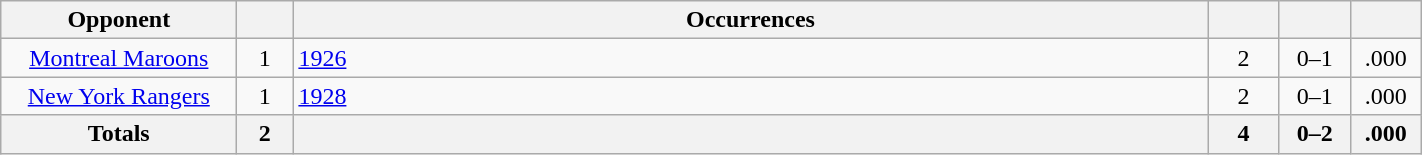<table class="wikitable sortable" style="text-align: center; width: 75%;">
<tr>
<th width="150">Opponent</th>
<th width="30"></th>
<th>Occurrences</th>
<th width="40"></th>
<th width="40"></th>
<th width="40"></th>
</tr>
<tr>
<td><a href='#'>Montreal Maroons</a></td>
<td>1</td>
<td align=left><a href='#'>1926</a></td>
<td>2</td>
<td>0–1</td>
<td>.000</td>
</tr>
<tr>
<td><a href='#'>New York Rangers</a></td>
<td>1</td>
<td align=left><a href='#'>1928</a></td>
<td>2</td>
<td>0–1</td>
<td>.000</td>
</tr>
<tr>
<th width="150">Totals</th>
<th width="30">2</th>
<th></th>
<th width="40">4</th>
<th width="40">0–2</th>
<th width="40">.000</th>
</tr>
</table>
